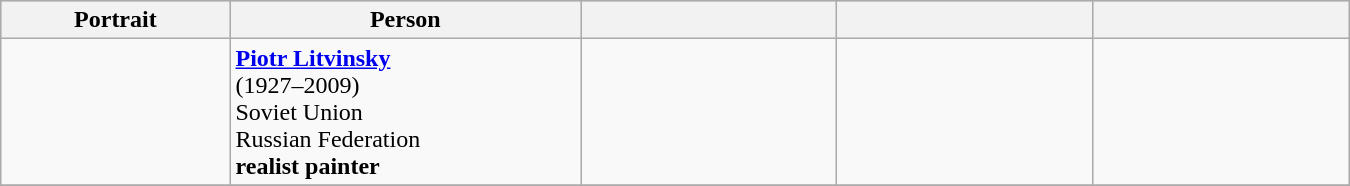<table class="wikitable" width=900pt>
<tr bgcolor="#cccccc">
<th width=17%>Portrait</th>
<th width=26%>Person</th>
<th width=19%></th>
<th width=19%></th>
<th width=19%></th>
</tr>
<tr>
<td align=center></td>
<td><strong><a href='#'>Piotr Litvinsky</a></strong> <br>(1927–2009)<br>Soviet Union<br>Russian Federation<br><strong>realist painter</strong></td>
<td align=center></td>
<td align=center></td>
<td align=center></td>
</tr>
<tr>
</tr>
</table>
